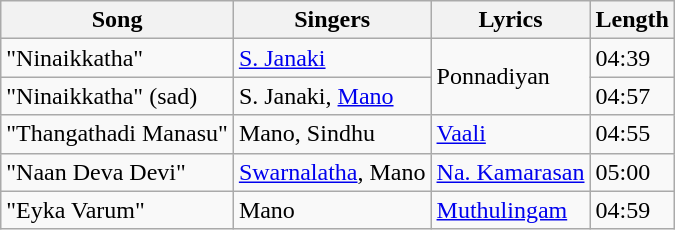<table class="wikitable">
<tr>
<th>Song</th>
<th>Singers</th>
<th>Lyrics</th>
<th>Length</th>
</tr>
<tr>
<td>"Ninaikkatha"</td>
<td><a href='#'>S. Janaki</a></td>
<td rowspan=2>Ponnadiyan</td>
<td>04:39</td>
</tr>
<tr>
<td>"Ninaikkatha" (sad)</td>
<td>S. Janaki, <a href='#'>Mano</a></td>
<td>04:57</td>
</tr>
<tr>
<td>"Thangathadi Manasu"</td>
<td>Mano, Sindhu</td>
<td><a href='#'>Vaali</a></td>
<td>04:55</td>
</tr>
<tr>
<td>"Naan Deva Devi"</td>
<td><a href='#'>Swarnalatha</a>, Mano</td>
<td><a href='#'>Na. Kamarasan</a></td>
<td>05:00</td>
</tr>
<tr>
<td>"Eyka Varum"</td>
<td>Mano</td>
<td><a href='#'>Muthulingam</a></td>
<td>04:59</td>
</tr>
</table>
